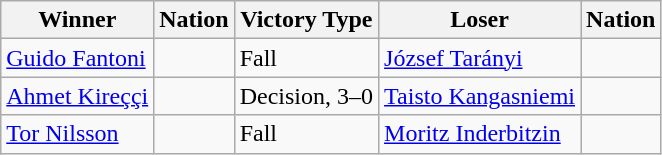<table class="wikitable sortable" style="text-align:left;">
<tr>
<th>Winner</th>
<th>Nation</th>
<th>Victory Type</th>
<th>Loser</th>
<th>Nation</th>
</tr>
<tr>
<td><a href='#'>Guido Fantoni</a></td>
<td></td>
<td>Fall</td>
<td><a href='#'>József Tarányi</a></td>
<td></td>
</tr>
<tr>
<td><a href='#'>Ahmet Kireççi</a></td>
<td></td>
<td>Decision, 3–0</td>
<td><a href='#'>Taisto Kangasniemi</a></td>
<td></td>
</tr>
<tr>
<td><a href='#'>Tor Nilsson</a></td>
<td></td>
<td>Fall</td>
<td><a href='#'>Moritz Inderbitzin</a></td>
<td></td>
</tr>
</table>
